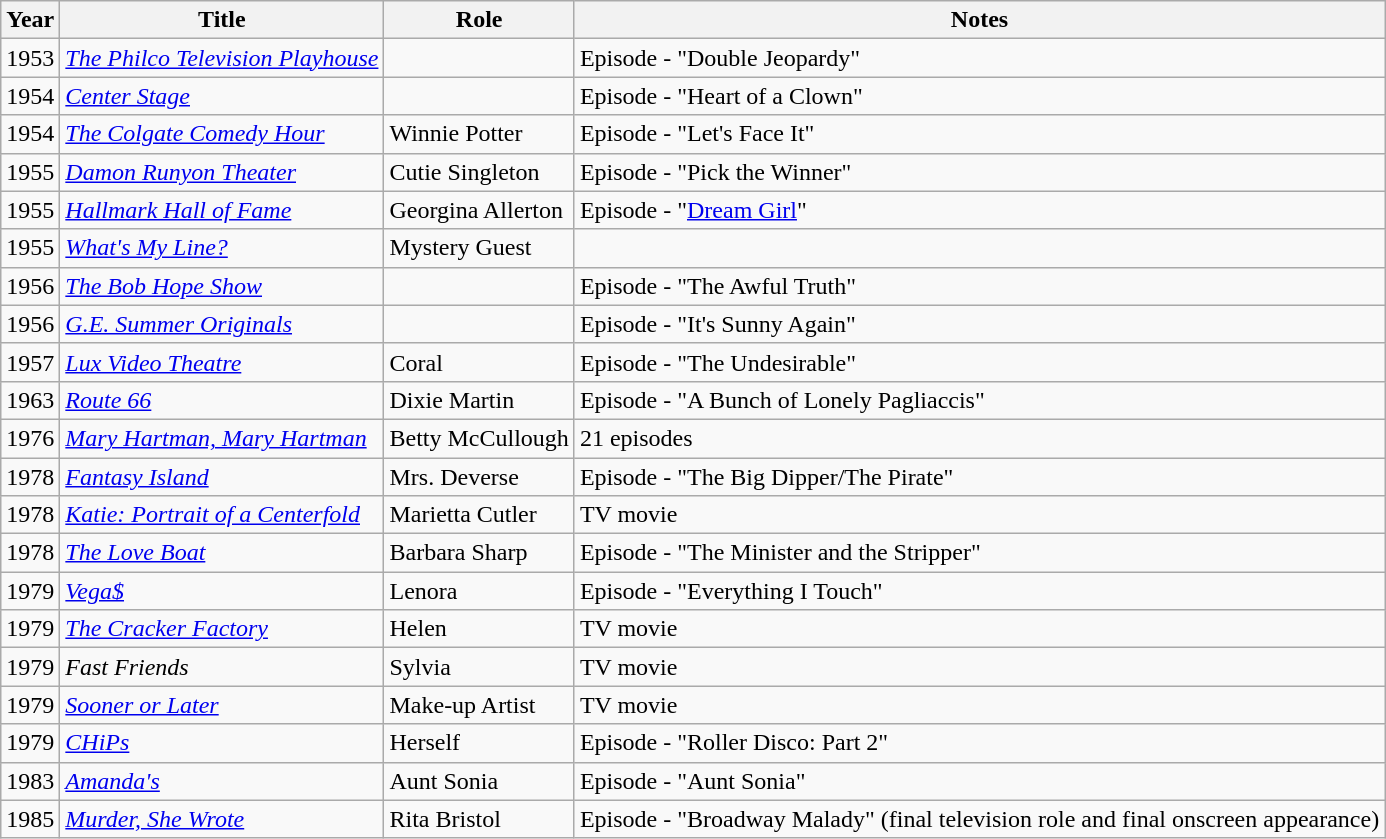<table class="wikitable">
<tr>
<th>Year</th>
<th>Title</th>
<th>Role</th>
<th>Notes</th>
</tr>
<tr>
<td>1953</td>
<td><em><a href='#'>The Philco Television Playhouse</a></em></td>
<td></td>
<td>Episode - "Double Jeopardy"</td>
</tr>
<tr>
<td>1954</td>
<td><em><a href='#'>Center Stage</a></em></td>
<td></td>
<td>Episode - "Heart of a Clown"</td>
</tr>
<tr>
<td>1954</td>
<td><em><a href='#'>The Colgate Comedy Hour</a></em></td>
<td>Winnie Potter</td>
<td>Episode - "Let's Face It"</td>
</tr>
<tr>
<td>1955</td>
<td><em><a href='#'>Damon Runyon Theater</a></em></td>
<td>Cutie Singleton</td>
<td>Episode - "Pick the Winner"</td>
</tr>
<tr>
<td>1955</td>
<td><em><a href='#'>Hallmark Hall of Fame</a></em></td>
<td>Georgina Allerton</td>
<td>Episode - "<a href='#'>Dream Girl</a>"</td>
</tr>
<tr>
<td>1955</td>
<td><em><a href='#'>What's My Line?</a></em></td>
<td>Mystery Guest</td>
<td></td>
</tr>
<tr>
<td>1956</td>
<td><em><a href='#'>The Bob Hope Show</a></em></td>
<td></td>
<td>Episode - "The Awful Truth"</td>
</tr>
<tr>
<td>1956</td>
<td><em><a href='#'>G.E. Summer Originals</a></em></td>
<td></td>
<td>Episode - "It's Sunny Again"</td>
</tr>
<tr>
<td>1957</td>
<td><em><a href='#'>Lux Video Theatre</a></em></td>
<td>Coral</td>
<td>Episode - "The Undesirable"</td>
</tr>
<tr>
<td>1963</td>
<td><em><a href='#'>Route 66</a></em></td>
<td>Dixie Martin</td>
<td>Episode - "A Bunch of Lonely Pagliaccis"</td>
</tr>
<tr>
<td>1976</td>
<td><em><a href='#'>Mary Hartman, Mary Hartman</a></em></td>
<td>Betty McCullough</td>
<td>21 episodes</td>
</tr>
<tr>
<td>1978</td>
<td><em><a href='#'>Fantasy Island</a></em></td>
<td>Mrs. Deverse</td>
<td>Episode - "The Big Dipper/The Pirate"</td>
</tr>
<tr>
<td>1978</td>
<td><em><a href='#'>Katie: Portrait of a Centerfold</a></em></td>
<td>Marietta Cutler</td>
<td>TV movie</td>
</tr>
<tr>
<td>1978</td>
<td><em><a href='#'>The Love Boat</a></em></td>
<td>Barbara Sharp</td>
<td>Episode - "The Minister and the Stripper"</td>
</tr>
<tr>
<td>1979</td>
<td><em><a href='#'>Vega$</a></em></td>
<td>Lenora</td>
<td>Episode - "Everything I Touch"</td>
</tr>
<tr>
<td>1979</td>
<td><em><a href='#'>The Cracker Factory</a></em></td>
<td>Helen</td>
<td>TV movie</td>
</tr>
<tr>
<td>1979</td>
<td><em>Fast Friends</em></td>
<td>Sylvia</td>
<td>TV movie</td>
</tr>
<tr>
<td>1979</td>
<td><em><a href='#'>Sooner or Later</a></em></td>
<td>Make-up Artist</td>
<td>TV movie</td>
</tr>
<tr>
<td>1979</td>
<td><em><a href='#'>CHiPs</a></em></td>
<td>Herself</td>
<td>Episode - "Roller Disco: Part 2"</td>
</tr>
<tr>
<td>1983</td>
<td><em><a href='#'>Amanda's</a></em></td>
<td>Aunt Sonia</td>
<td>Episode - "Aunt Sonia"</td>
</tr>
<tr>
<td>1985</td>
<td><em><a href='#'>Murder, She Wrote</a></em></td>
<td>Rita Bristol</td>
<td>Episode - "Broadway Malady" (final television role and final onscreen appearance)</td>
</tr>
</table>
